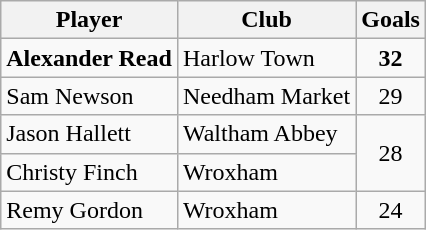<table class="wikitable">
<tr>
<th>Player</th>
<th>Club</th>
<th>Goals</th>
</tr>
<tr>
<td><strong>Alexander Read</strong></td>
<td>Harlow Town</td>
<td align="center"><strong>32</strong></td>
</tr>
<tr>
<td>Sam Newson</td>
<td>Needham Market</td>
<td align="center">29</td>
</tr>
<tr>
<td>Jason Hallett</td>
<td>Waltham Abbey</td>
<td rowspan="2" align="center">28</td>
</tr>
<tr>
<td>Christy Finch</td>
<td>Wroxham</td>
</tr>
<tr>
<td>Remy Gordon</td>
<td>Wroxham</td>
<td align="center">24</td>
</tr>
</table>
